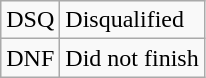<table class="wikitable">
<tr>
<td style="text-align:center;">DSQ</td>
<td>Disqualified</td>
</tr>
<tr>
<td style="text-align:center;">DNF</td>
<td>Did not finish</td>
</tr>
</table>
